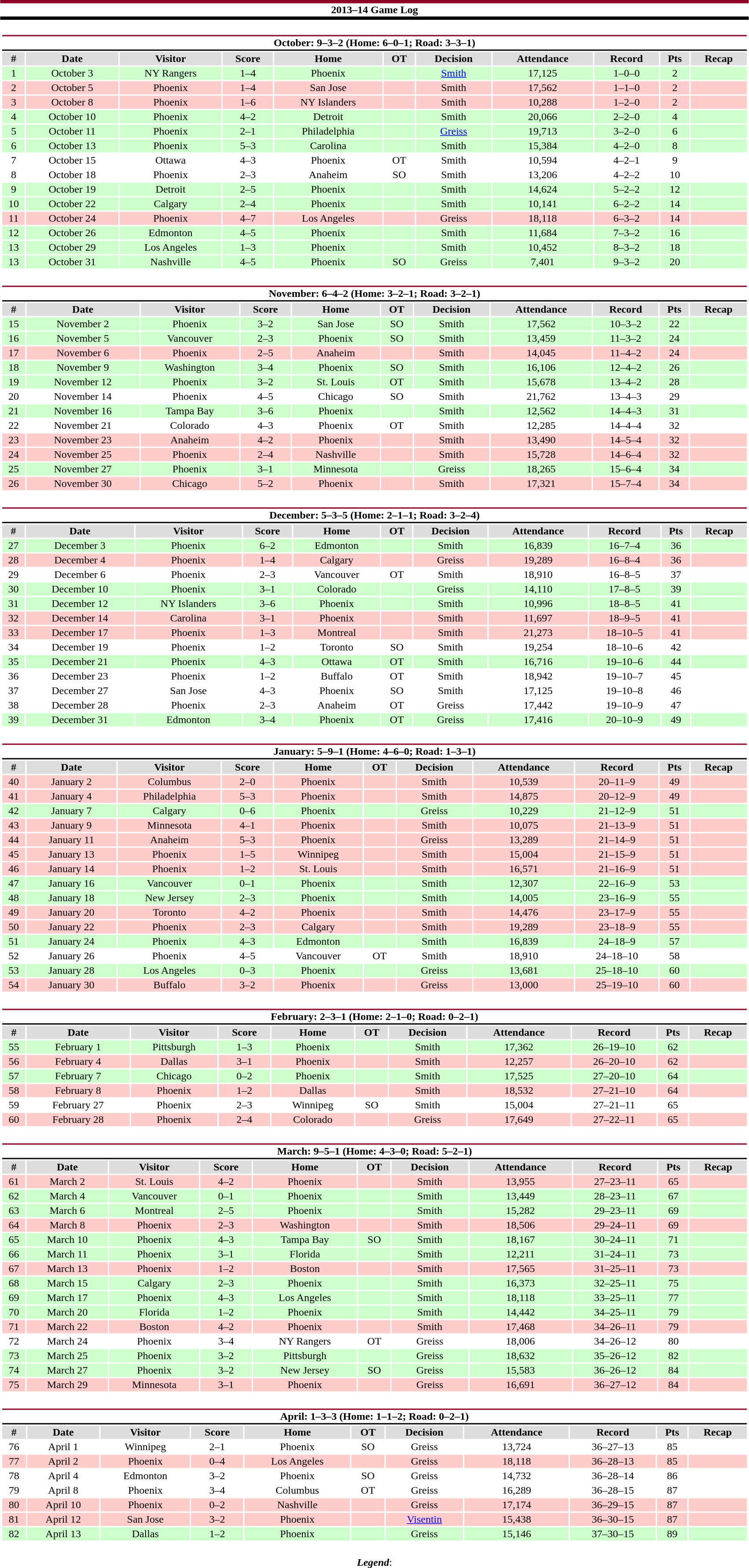<table class="toccolours"  style="width:90%; clear:both; margin:1.5em auto; text-align:center;">
<tr>
<th colspan="11" style="background:#fff; border-top:#8E0028 5px solid; border-bottom:#000000 5px solid;">2013–14 Game Log</th>
</tr>
<tr>
<td colspan=11><br><table class="toccolours collapsible collapsed" style="width:100%;">
<tr>
<th colspan="11" style="background:#fff; border-top:#8E0028 2px solid; border-bottom:#000000 2px solid;">October: 9–3–2 (Home: 6–0–1; Road: 3–3–1)</th>
</tr>
<tr style="text-align:center; background:#ddd;">
<th>#</th>
<th>Date</th>
<th>Visitor</th>
<th>Score</th>
<th>Home</th>
<th>OT</th>
<th>Decision</th>
<th>Attendance</th>
<th>Record</th>
<th>Pts</th>
<th>Recap</th>
</tr>
<tr style="text-align:center; background:#cfc;">
<td>1</td>
<td>October 3</td>
<td>NY Rangers</td>
<td>1–4</td>
<td>Phoenix</td>
<td></td>
<td><a href='#'>Smith</a></td>
<td>17,125</td>
<td>1–0–0</td>
<td>2</td>
<td></td>
</tr>
<tr style="text-align:center; background:#fcc;">
<td>2</td>
<td>October 5</td>
<td>Phoenix</td>
<td>1–4</td>
<td>San Jose</td>
<td></td>
<td>Smith</td>
<td>17,562</td>
<td>1–1–0</td>
<td>2</td>
<td></td>
</tr>
<tr style="text-align:center; background:#fcc;">
<td>3</td>
<td>October 8</td>
<td>Phoenix</td>
<td>1–6</td>
<td>NY Islanders</td>
<td></td>
<td>Smith</td>
<td>10,288</td>
<td>1–2–0</td>
<td>2</td>
<td></td>
</tr>
<tr style="text-align:center; background:#cfc;">
<td>4</td>
<td>October 10</td>
<td>Phoenix</td>
<td>4–2</td>
<td>Detroit</td>
<td></td>
<td>Smith</td>
<td>20,066</td>
<td>2–2–0</td>
<td>4</td>
<td></td>
</tr>
<tr style="text-align:center; background:#cfc;">
<td>5</td>
<td>October 11</td>
<td>Phoenix</td>
<td>2–1</td>
<td>Philadelphia</td>
<td></td>
<td><a href='#'>Greiss</a></td>
<td>19,713</td>
<td>3–2–0</td>
<td>6</td>
<td></td>
</tr>
<tr style="text-align:center; background:#cfc;">
<td>6</td>
<td>October 13</td>
<td>Phoenix</td>
<td>5–3</td>
<td>Carolina</td>
<td></td>
<td>Smith</td>
<td>15,384</td>
<td>4–2–0</td>
<td>8</td>
<td></td>
</tr>
<tr style="text-align:center; background:#fff;">
<td>7</td>
<td>October 15</td>
<td>Ottawa</td>
<td>4–3</td>
<td>Phoenix</td>
<td>OT</td>
<td>Smith</td>
<td>10,594</td>
<td>4–2–1</td>
<td>9</td>
<td></td>
</tr>
<tr style="text-align:center; background:#fff;">
<td>8</td>
<td>October 18</td>
<td>Phoenix</td>
<td>2–3</td>
<td>Anaheim</td>
<td>SO</td>
<td>Smith</td>
<td>13,206</td>
<td>4–2–2</td>
<td>10</td>
<td></td>
</tr>
<tr style="text-align:center; background:#cfc;">
<td>9</td>
<td>October 19</td>
<td>Detroit</td>
<td>2–5</td>
<td>Phoenix</td>
<td></td>
<td>Smith</td>
<td>14,624</td>
<td>5–2–2</td>
<td>12</td>
<td></td>
</tr>
<tr style="text-align:center; background:#cfc;">
<td>10</td>
<td>October 22</td>
<td>Calgary</td>
<td>2–4</td>
<td>Phoenix</td>
<td></td>
<td>Smith</td>
<td>10,141</td>
<td>6–2–2</td>
<td>14</td>
<td></td>
</tr>
<tr style="text-align:center; background:#fcc;">
<td>11</td>
<td>October 24</td>
<td>Phoenix</td>
<td>4–7</td>
<td>Los Angeles</td>
<td></td>
<td>Greiss</td>
<td>18,118</td>
<td>6–3–2</td>
<td>14</td>
<td></td>
</tr>
<tr style="text-align:center; background:#cfc;">
<td>12</td>
<td>October 26</td>
<td>Edmonton</td>
<td>4–5</td>
<td>Phoenix</td>
<td></td>
<td>Smith</td>
<td>11,684</td>
<td>7–3–2</td>
<td>16</td>
<td></td>
</tr>
<tr style="text-align:center; background:#cfc;">
<td>13</td>
<td>October 29</td>
<td>Los Angeles</td>
<td>1–3</td>
<td>Phoenix</td>
<td></td>
<td>Smith</td>
<td>10,452</td>
<td>8–3–2</td>
<td>18</td>
<td></td>
</tr>
<tr style="text-align:center; background:#cfc;">
<td>13</td>
<td>October 31</td>
<td>Nashville</td>
<td>4–5</td>
<td>Phoenix</td>
<td>SO</td>
<td>Greiss</td>
<td>7,401</td>
<td>9–3–2</td>
<td>20</td>
<td></td>
</tr>
</table>
</td>
</tr>
<tr>
<td colspan=11><br><table class="toccolours collapsible collapsed" style="width:100%;">
<tr>
<th colspan="11" style="background:#fff; border-top:#8E0028 2px solid; border-bottom:#000000 2px solid;">November: 6–4–2 (Home: 3–2–1; Road: 3–2–1)</th>
</tr>
<tr style="text-align:center; background:#ddd;">
<th>#</th>
<th>Date</th>
<th>Visitor</th>
<th>Score</th>
<th>Home</th>
<th>OT</th>
<th>Decision</th>
<th>Attendance</th>
<th>Record</th>
<th>Pts</th>
<th>Recap</th>
</tr>
<tr style="text-align:center; background:#cfc;">
<td>15</td>
<td>November 2</td>
<td>Phoenix</td>
<td>3–2</td>
<td>San Jose</td>
<td>SO</td>
<td>Smith</td>
<td>17,562</td>
<td>10–3–2</td>
<td>22</td>
<td></td>
</tr>
<tr style="text-align:center; background:#cfc;">
<td>16</td>
<td>November 5</td>
<td>Vancouver</td>
<td>2–3</td>
<td>Phoenix</td>
<td>SO</td>
<td>Smith</td>
<td>13,459</td>
<td>11–3–2</td>
<td>24</td>
<td></td>
</tr>
<tr style="text-align:center; background:#fcc;">
<td>17</td>
<td>November 6</td>
<td>Phoenix</td>
<td>2–5</td>
<td>Anaheim</td>
<td></td>
<td>Smith</td>
<td>14,045</td>
<td>11–4–2</td>
<td>24</td>
<td></td>
</tr>
<tr style="text-align:center; background:#cfc;">
<td>18</td>
<td>November 9</td>
<td>Washington</td>
<td>3–4</td>
<td>Phoenix</td>
<td>SO</td>
<td>Smith</td>
<td>16,106</td>
<td>12–4–2</td>
<td>26</td>
<td></td>
</tr>
<tr style="text-align:center; background:#cfc;">
<td>19</td>
<td>November 12</td>
<td>Phoenix</td>
<td>3–2</td>
<td>St. Louis</td>
<td>OT</td>
<td>Smith</td>
<td>15,678</td>
<td>13–4–2</td>
<td>28</td>
<td></td>
</tr>
<tr style="text-align:center; background:#fff;">
<td>20</td>
<td>November 14</td>
<td>Phoenix</td>
<td>4–5</td>
<td>Chicago</td>
<td>SO</td>
<td>Smith</td>
<td>21,762</td>
<td>13–4–3</td>
<td>29</td>
<td></td>
</tr>
<tr style="text-align:center; background:#cfc;">
<td>21</td>
<td>November 16</td>
<td>Tampa Bay</td>
<td>3–6</td>
<td>Phoenix</td>
<td></td>
<td>Smith</td>
<td>12,562</td>
<td>14–4–3</td>
<td>31</td>
<td></td>
</tr>
<tr style="text-align:center; background:#fff;">
<td>22</td>
<td>November 21</td>
<td>Colorado</td>
<td>4–3</td>
<td>Phoenix</td>
<td>OT</td>
<td>Smith</td>
<td>12,285</td>
<td>14–4–4</td>
<td>32</td>
<td></td>
</tr>
<tr style="text-align:center; background:#fcc;">
<td>23</td>
<td>November 23</td>
<td>Anaheim</td>
<td>4–2</td>
<td>Phoenix</td>
<td></td>
<td>Smith</td>
<td>13,490</td>
<td>14–5–4</td>
<td>32</td>
<td></td>
</tr>
<tr style="text-align:center; background:#fcc;">
<td>24</td>
<td>November 25</td>
<td>Phoenix</td>
<td>2–4</td>
<td>Nashville</td>
<td></td>
<td>Smith</td>
<td>15,728</td>
<td>14–6–4</td>
<td>32</td>
<td></td>
</tr>
<tr style="text-align:center; background:#cfc;">
<td>25</td>
<td>November 27</td>
<td>Phoenix</td>
<td>3–1</td>
<td>Minnesota</td>
<td></td>
<td>Greiss</td>
<td>18,265</td>
<td>15–6–4</td>
<td>34</td>
<td></td>
</tr>
<tr style="text-align:center; background:#fcc;">
<td>26</td>
<td>November 30</td>
<td>Chicago</td>
<td>5–2</td>
<td>Phoenix</td>
<td></td>
<td>Smith</td>
<td>17,321</td>
<td>15–7–4</td>
<td>34</td>
<td></td>
</tr>
</table>
</td>
</tr>
<tr>
<td colspan=11><br><table class="toccolours collapsible collapsed" style="width:100%;">
<tr>
<th colspan="11" style="background:#fff; border-top:#8E0028 2px solid; border-bottom:#000000 2px solid;">December: 5–3–5 (Home: 2–1–1; Road: 3–2–4)</th>
</tr>
<tr style="text-align:center; background:#ddd;">
<th>#</th>
<th>Date</th>
<th>Visitor</th>
<th>Score</th>
<th>Home</th>
<th>OT</th>
<th>Decision</th>
<th>Attendance</th>
<th>Record</th>
<th>Pts</th>
<th>Recap</th>
</tr>
<tr style="text-align:center; background:#cfc;">
<td>27</td>
<td>December 3</td>
<td>Phoenix</td>
<td>6–2</td>
<td>Edmonton</td>
<td></td>
<td>Smith</td>
<td>16,839</td>
<td>16–7–4</td>
<td>36</td>
<td></td>
</tr>
<tr style="text-align:center; background:#fcc;">
<td>28</td>
<td>December 4</td>
<td>Phoenix</td>
<td>1–4</td>
<td>Calgary</td>
<td></td>
<td>Greiss</td>
<td>19,289</td>
<td>16–8–4</td>
<td>36</td>
<td></td>
</tr>
<tr style="text-align:center; background:#fff;">
<td>29</td>
<td>December 6</td>
<td>Phoenix</td>
<td>2–3</td>
<td>Vancouver</td>
<td>OT</td>
<td>Smith</td>
<td>18,910</td>
<td>16–8–5</td>
<td>37</td>
<td></td>
</tr>
<tr style="text-align:center; background:#cfc;">
<td>30</td>
<td>December 10</td>
<td>Phoenix</td>
<td>3–1</td>
<td>Colorado</td>
<td></td>
<td>Greiss</td>
<td>14,110</td>
<td>17–8–5</td>
<td>39</td>
<td></td>
</tr>
<tr style="text-align:center; background:#cfc;">
<td>31</td>
<td>December 12</td>
<td>NY Islanders</td>
<td>3–6</td>
<td>Phoenix</td>
<td></td>
<td>Smith</td>
<td>10,996</td>
<td>18–8–5</td>
<td>41</td>
<td></td>
</tr>
<tr style="text-align:center; background:#fcc;">
<td>32</td>
<td>December 14</td>
<td>Carolina</td>
<td>3–1</td>
<td>Phoenix</td>
<td></td>
<td>Smith</td>
<td>11,697</td>
<td>18–9–5</td>
<td>41</td>
<td></td>
</tr>
<tr style="text-align:center; background:#fcc;">
<td>33</td>
<td>December 17</td>
<td>Phoenix</td>
<td>1–3</td>
<td>Montreal</td>
<td></td>
<td>Smith</td>
<td>21,273</td>
<td>18–10–5</td>
<td>41</td>
<td></td>
</tr>
<tr style="text-align:center; background:#fff;">
<td>34</td>
<td>December 19</td>
<td>Phoenix</td>
<td>1–2</td>
<td>Toronto</td>
<td>SO</td>
<td>Smith</td>
<td>19,254</td>
<td>18–10–6</td>
<td>42</td>
<td></td>
</tr>
<tr style="text-align:center; background:#cfc;">
<td>35</td>
<td>December 21</td>
<td>Phoenix</td>
<td>4–3</td>
<td>Ottawa</td>
<td>OT</td>
<td>Smith</td>
<td>16,716</td>
<td>19–10–6</td>
<td>44</td>
<td></td>
</tr>
<tr style="text-align:center; background:#fff;">
<td>36</td>
<td>December 23</td>
<td>Phoenix</td>
<td>1–2</td>
<td>Buffalo</td>
<td>OT</td>
<td>Smith</td>
<td>18,942</td>
<td>19–10–7</td>
<td>45</td>
<td></td>
</tr>
<tr style="text-align:center; background:#fff;">
<td>37</td>
<td>December 27</td>
<td>San Jose</td>
<td>4–3</td>
<td>Phoenix</td>
<td>SO</td>
<td>Smith</td>
<td>17,125</td>
<td>19–10–8</td>
<td>46</td>
<td></td>
</tr>
<tr style="text-align:center; background:#fff;">
<td>38</td>
<td>December 28</td>
<td>Phoenix</td>
<td>2–3</td>
<td>Anaheim</td>
<td>OT</td>
<td>Greiss</td>
<td>17,442</td>
<td>19–10–9</td>
<td>47</td>
<td></td>
</tr>
<tr style="text-align:center; background:#cfc;">
<td>39</td>
<td>December 31</td>
<td>Edmonton</td>
<td>3–4</td>
<td>Phoenix</td>
<td>OT</td>
<td>Greiss</td>
<td>17,416</td>
<td>20–10–9</td>
<td>49</td>
<td></td>
</tr>
</table>
</td>
</tr>
<tr>
<td colspan=11><br><table class="toccolours collapsible collapsed" style="width:100%;">
<tr>
<th colspan="11" style="background:#fff; border-top:#8E0028 2px solid; border-bottom:#000000 2px solid;">January: 5–9–1 (Home: 4–6–0; Road: 1–3–1)</th>
</tr>
<tr style="text-align:center; background:#ddd;">
<th>#</th>
<th>Date</th>
<th>Visitor</th>
<th>Score</th>
<th>Home</th>
<th>OT</th>
<th>Decision</th>
<th>Attendance</th>
<th>Record</th>
<th>Pts</th>
<th>Recap</th>
</tr>
<tr style="text-align:center; background:#fcc;">
<td>40</td>
<td>January 2</td>
<td>Columbus</td>
<td>2–0</td>
<td>Phoenix</td>
<td></td>
<td>Smith</td>
<td>10,539</td>
<td>20–11–9</td>
<td>49</td>
<td></td>
</tr>
<tr style="text-align:center; background:#fcc;">
<td>41</td>
<td>January 4</td>
<td>Philadelphia</td>
<td>5–3</td>
<td>Phoenix</td>
<td></td>
<td>Smith</td>
<td>14,875</td>
<td>20–12–9</td>
<td>49</td>
<td></td>
</tr>
<tr style="text-align:center; background:#cfc;">
<td>42</td>
<td>January 7</td>
<td>Calgary</td>
<td>0–6</td>
<td>Phoenix</td>
<td></td>
<td>Greiss</td>
<td>10,229</td>
<td>21–12–9</td>
<td>51</td>
<td></td>
</tr>
<tr style="text-align:center; background:#fcc;">
<td>43</td>
<td>January 9</td>
<td>Minnesota</td>
<td>4–1</td>
<td>Phoenix</td>
<td></td>
<td>Smith</td>
<td>10,075</td>
<td>21–13–9</td>
<td>51</td>
<td></td>
</tr>
<tr style="text-align:center; background:#fcc;">
<td>44</td>
<td>January 11</td>
<td>Anaheim</td>
<td>5–3</td>
<td>Phoenix</td>
<td></td>
<td>Greiss</td>
<td>13,289</td>
<td>21–14–9</td>
<td>51</td>
<td></td>
</tr>
<tr style="text-align:center; background:#fcc;">
<td>45</td>
<td>January 13</td>
<td>Phoenix</td>
<td>1–5</td>
<td>Winnipeg</td>
<td></td>
<td>Smith</td>
<td>15,004</td>
<td>21–15–9</td>
<td>51</td>
<td></td>
</tr>
<tr style="text-align:center; background:#fcc;">
<td>46</td>
<td>January 14</td>
<td>Phoenix</td>
<td>1–2</td>
<td>St. Louis</td>
<td></td>
<td>Smith</td>
<td>16,571</td>
<td>21–16–9</td>
<td>51</td>
<td></td>
</tr>
<tr style="text-align:center; background:#cfc;">
<td>47</td>
<td>January 16</td>
<td>Vancouver</td>
<td>0–1</td>
<td>Phoenix</td>
<td></td>
<td>Smith</td>
<td>12,307</td>
<td>22–16–9</td>
<td>53</td>
<td></td>
</tr>
<tr style="text-align:center; background:#cfc;">
<td>48</td>
<td>January 18</td>
<td>New Jersey</td>
<td>2–3</td>
<td>Phoenix</td>
<td></td>
<td>Smith</td>
<td>14,005</td>
<td>23–16–9</td>
<td>55</td>
<td></td>
</tr>
<tr style="text-align:center; background:#fcc;">
<td>49</td>
<td>January 20</td>
<td>Toronto</td>
<td>4–2</td>
<td>Phoenix</td>
<td></td>
<td>Smith</td>
<td>14,476</td>
<td>23–17–9</td>
<td>55</td>
<td></td>
</tr>
<tr style="text-align:center; background:#fcc;">
<td>50</td>
<td>January 22</td>
<td>Phoenix</td>
<td>2–3</td>
<td>Calgary</td>
<td></td>
<td>Smith</td>
<td>19,289</td>
<td>23–18–9</td>
<td>55</td>
<td></td>
</tr>
<tr style="text-align:center; background:#cfc;">
<td>51</td>
<td>January 24</td>
<td>Phoenix</td>
<td>4–3</td>
<td>Edmonton</td>
<td></td>
<td>Smith</td>
<td>16,839</td>
<td>24–18–9</td>
<td>57</td>
<td></td>
</tr>
<tr style="text-align:center; background:#fff;">
<td>52</td>
<td>January 26</td>
<td>Phoenix</td>
<td>4–5</td>
<td>Vancouver</td>
<td>OT</td>
<td>Smith</td>
<td>18,910</td>
<td>24–18–10</td>
<td>58</td>
<td></td>
</tr>
<tr style="text-align:center; background:#cfc;">
<td>53</td>
<td>January 28</td>
<td>Los Angeles</td>
<td>0–3</td>
<td>Phoenix</td>
<td></td>
<td>Greiss</td>
<td>13,681</td>
<td>25–18–10</td>
<td>60</td>
<td></td>
</tr>
<tr style="text-align:center; background:#fcc;">
<td>54</td>
<td>January 30</td>
<td>Buffalo</td>
<td>3–2</td>
<td>Phoenix</td>
<td></td>
<td>Greiss</td>
<td>13,000</td>
<td>25–19–10</td>
<td>60</td>
<td></td>
</tr>
</table>
</td>
</tr>
<tr>
<td colspan=11><br><table class="toccolours collapsible collapsed" style="width:100%;">
<tr>
<th colspan="11" style="background:#fff; border-top:#8E0028 2px solid; border-bottom:#000000 2px solid;">February: 2–3–1 (Home: 2–1–0; Road: 0–2–1)</th>
</tr>
<tr style="text-align:center; background:#ddd;">
<th>#</th>
<th>Date</th>
<th>Visitor</th>
<th>Score</th>
<th>Home</th>
<th>OT</th>
<th>Decision</th>
<th>Attendance</th>
<th>Record</th>
<th>Pts</th>
<th>Recap</th>
</tr>
<tr style="text-align:center; background:#cfc;">
<td>55</td>
<td>February 1</td>
<td>Pittsburgh</td>
<td>1–3</td>
<td>Phoenix</td>
<td></td>
<td>Smith</td>
<td>17,362</td>
<td>26–19–10</td>
<td>62</td>
<td></td>
</tr>
<tr style="text-align:center; background:#fcc;">
<td>56</td>
<td>February 4</td>
<td>Dallas</td>
<td>3–1</td>
<td>Phoenix</td>
<td></td>
<td>Smith</td>
<td>12,257</td>
<td>26–20–10</td>
<td>62</td>
<td></td>
</tr>
<tr style="text-align:center; background:#cfc;">
<td>57</td>
<td>February 7</td>
<td>Chicago</td>
<td>0–2</td>
<td>Phoenix</td>
<td></td>
<td>Smith</td>
<td>17,525</td>
<td>27–20–10</td>
<td>64</td>
<td></td>
</tr>
<tr style="text-align:center; background:#fcc;">
<td>58</td>
<td>February 8</td>
<td>Phoenix</td>
<td>1–2</td>
<td>Dallas</td>
<td></td>
<td>Smith</td>
<td>18,532</td>
<td>27–21–10</td>
<td>64</td>
<td></td>
</tr>
<tr style="text-align:center; background:#fff;">
<td>59</td>
<td>February 27</td>
<td>Phoenix</td>
<td>2–3</td>
<td>Winnipeg</td>
<td>SO</td>
<td>Smith</td>
<td>15,004</td>
<td>27–21–11</td>
<td>65</td>
<td></td>
</tr>
<tr style="text-align:center; background:#fcc;">
<td>60</td>
<td>February 28</td>
<td>Phoenix</td>
<td>2–4</td>
<td>Colorado</td>
<td></td>
<td>Greiss</td>
<td>17,649</td>
<td>27–22–11</td>
<td>65</td>
<td></td>
</tr>
</table>
</td>
</tr>
<tr>
<td colspan=11><br><table class="toccolours collapsible collapsed" style="width:100%;">
<tr>
<th colspan="11" style="background:#fff; border-top:#8E0028 2px solid; border-bottom:#000000 2px solid;">March: 9–5–1 (Home: 4–3–0; Road: 5–2–1)</th>
</tr>
<tr style="text-align:center; background:#ddd;">
<th>#</th>
<th>Date</th>
<th>Visitor</th>
<th>Score</th>
<th>Home</th>
<th>OT</th>
<th>Decision</th>
<th>Attendance</th>
<th>Record</th>
<th>Pts</th>
<th>Recap</th>
</tr>
<tr style="text-align:center; background:#fcc;">
<td>61</td>
<td>March 2</td>
<td>St. Louis</td>
<td>4–2</td>
<td>Phoenix</td>
<td></td>
<td>Smith</td>
<td>13,955</td>
<td>27–23–11</td>
<td>65</td>
<td></td>
</tr>
<tr style="text-align:center; background:#cfc;">
<td>62</td>
<td>March 4</td>
<td>Vancouver</td>
<td>0–1</td>
<td>Phoenix</td>
<td></td>
<td>Smith</td>
<td>13,449</td>
<td>28–23–11</td>
<td>67</td>
<td></td>
</tr>
<tr style="text-align:center; background:#cfc;">
<td>63</td>
<td>March 6</td>
<td>Montreal</td>
<td>2–5</td>
<td>Phoenix</td>
<td></td>
<td>Smith</td>
<td>15,282</td>
<td>29–23–11</td>
<td>69</td>
<td></td>
</tr>
<tr style="text-align:center; background:#fcc;">
<td>64</td>
<td>March 8</td>
<td>Phoenix</td>
<td>2–3</td>
<td>Washington</td>
<td></td>
<td>Smith</td>
<td>18,506</td>
<td>29–24–11</td>
<td>69</td>
<td></td>
</tr>
<tr style="text-align:center; background:#cfc;">
<td>65</td>
<td>March 10</td>
<td>Phoenix</td>
<td>4–3</td>
<td>Tampa Bay</td>
<td>SO</td>
<td>Smith</td>
<td>18,167</td>
<td>30–24–11</td>
<td>71</td>
<td></td>
</tr>
<tr style="text-align:center; background:#cfc;">
<td>66</td>
<td>March 11</td>
<td>Phoenix</td>
<td>3–1</td>
<td>Florida</td>
<td></td>
<td>Smith</td>
<td>12,211</td>
<td>31–24–11</td>
<td>73</td>
<td></td>
</tr>
<tr style="text-align:center;  background:#fcc;">
<td>67</td>
<td>March 13</td>
<td>Phoenix</td>
<td>1–2</td>
<td>Boston</td>
<td></td>
<td>Smith</td>
<td>17,565</td>
<td>31–25–11</td>
<td>73</td>
<td></td>
</tr>
<tr style="text-align:center; background:#cfc;">
<td>68</td>
<td>March 15</td>
<td>Calgary</td>
<td>2–3</td>
<td>Phoenix</td>
<td></td>
<td>Smith</td>
<td>16,373</td>
<td>32–25–11</td>
<td>75</td>
<td></td>
</tr>
<tr style="text-align:center; background:#cfc;">
<td>69</td>
<td>March 17</td>
<td>Phoenix</td>
<td>4–3</td>
<td>Los Angeles</td>
<td></td>
<td>Smith</td>
<td>18,118</td>
<td>33–25–11</td>
<td>77</td>
<td></td>
</tr>
<tr style="text-align:center; background:#cfc;">
<td>70</td>
<td>March 20</td>
<td>Florida</td>
<td>1–2</td>
<td>Phoenix</td>
<td></td>
<td>Smith</td>
<td>14,442</td>
<td>34–25–11</td>
<td>79</td>
<td></td>
</tr>
<tr style="text-align:center; background:#fcc;">
<td>71</td>
<td>March 22</td>
<td>Boston</td>
<td>4–2</td>
<td>Phoenix</td>
<td></td>
<td>Smith</td>
<td>17,468</td>
<td>34–26–11</td>
<td>79</td>
<td></td>
</tr>
<tr style="text-align:center; background:#fff;">
<td>72</td>
<td>March 24</td>
<td>Phoenix</td>
<td>3–4</td>
<td>NY Rangers</td>
<td>OT</td>
<td>Greiss</td>
<td>18,006</td>
<td>34–26–12</td>
<td>80</td>
<td></td>
</tr>
<tr style="text-align:center; background:#cfc;">
<td>73</td>
<td>March 25</td>
<td>Phoenix</td>
<td>3–2</td>
<td>Pittsburgh</td>
<td></td>
<td>Greiss</td>
<td>18,632</td>
<td>35–26–12</td>
<td>82</td>
<td></td>
</tr>
<tr style="text-align:center; background:#cfc;">
<td>74</td>
<td>March 27</td>
<td>Phoenix</td>
<td>3–2</td>
<td>New Jersey</td>
<td>SO</td>
<td>Greiss</td>
<td>15,583</td>
<td>36–26–12</td>
<td>84</td>
<td></td>
</tr>
<tr style="text-align:center; background:#fcc;">
<td>75</td>
<td>March 29</td>
<td>Minnesota</td>
<td>3–1</td>
<td>Phoenix</td>
<td></td>
<td>Greiss</td>
<td>16,691</td>
<td>36–27–12</td>
<td>84</td>
<td></td>
</tr>
</table>
</td>
</tr>
<tr>
<td colspan=11><br><table class="toccolours collapsible collapsed" style="width:100%;">
<tr>
<th colspan="11" style="background:#fff; border-top:#8E0028 2px solid; border-bottom:#000000 2px solid;">April: 1–3–3 (Home: 1–1–2; Road: 0–2–1)</th>
</tr>
<tr style="text-align:center; background:#ddd;">
<th>#</th>
<th>Date</th>
<th>Visitor</th>
<th>Score</th>
<th>Home</th>
<th>OT</th>
<th>Decision</th>
<th>Attendance</th>
<th>Record</th>
<th>Pts</th>
<th>Recap</th>
</tr>
<tr style="text-align:center; background:#fff;">
<td>76</td>
<td>April 1</td>
<td>Winnipeg</td>
<td>2–1</td>
<td>Phoenix</td>
<td>SO</td>
<td>Greiss</td>
<td>13,724</td>
<td>36–27–13</td>
<td>85</td>
<td></td>
</tr>
<tr style="text-align:center; background:#fcc;">
<td>77</td>
<td>April 2</td>
<td>Phoenix</td>
<td>0–4</td>
<td>Los Angeles</td>
<td></td>
<td>Greiss</td>
<td>18,118</td>
<td>36–28–13</td>
<td>85</td>
<td></td>
</tr>
<tr style="text-align:center; background:#fff;">
<td>78</td>
<td>April 4</td>
<td>Edmonton</td>
<td>3–2</td>
<td>Phoenix</td>
<td>SO</td>
<td>Greiss</td>
<td>14,732</td>
<td>36–28–14</td>
<td>86</td>
<td></td>
</tr>
<tr style="text-align:center; background:#fff;">
<td>79</td>
<td>April 8</td>
<td>Phoenix</td>
<td>3–4</td>
<td>Columbus</td>
<td>OT</td>
<td>Greiss</td>
<td>16,289</td>
<td>36–28–15</td>
<td>87</td>
<td></td>
</tr>
<tr style="text-align:center; background:#fcc;">
<td>80</td>
<td>April 10</td>
<td>Phoenix</td>
<td>0–2</td>
<td>Nashville</td>
<td></td>
<td>Greiss</td>
<td>17,174</td>
<td>36–29–15</td>
<td>87</td>
<td></td>
</tr>
<tr style="text-align:center; background:#fcc;">
<td>81</td>
<td>April 12</td>
<td>San Jose</td>
<td>3–2</td>
<td>Phoenix</td>
<td></td>
<td><a href='#'>Visentin</a></td>
<td>15,438</td>
<td>36–30–15</td>
<td>87</td>
<td></td>
</tr>
<tr style="text-align:center; background:#cfc;">
<td>82</td>
<td>April 13</td>
<td>Dallas</td>
<td>1–2</td>
<td>Phoenix</td>
<td></td>
<td>Greiss</td>
<td>15,146</td>
<td>37–30–15</td>
<td>89</td>
<td></td>
</tr>
</table>
</td>
</tr>
<tr>
<td colspan="11" style="text-align:center;"><br><strong><em>Legend</em></strong>:


</td>
</tr>
</table>
